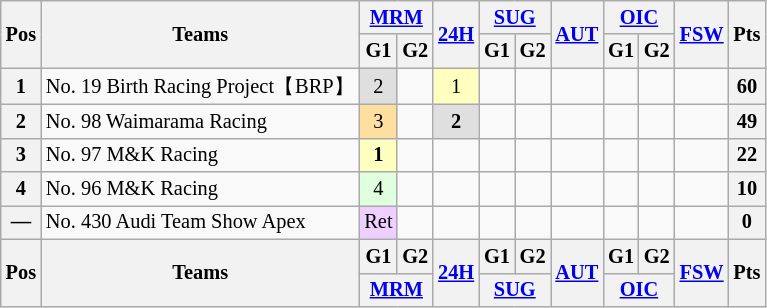<table class="wikitable" style="font-size:85%; text-align:center">
<tr>
<th rowspan=2>Pos</th>
<th rowspan=2>Teams</th>
<th colspan=2><a href='#'>MRM</a></th>
<th rowspan=2><a href='#'>24H</a></th>
<th colspan=2><a href='#'>SUG</a></th>
<th rowspan=2><a href='#'>AUT</a></th>
<th colspan=2><a href='#'>OIC</a></th>
<th rowspan=2><a href='#'>FSW</a></th>
<th rowspan=2>Pts</th>
</tr>
<tr>
<th>G1</th>
<th>G2</th>
<th>G1</th>
<th>G2</th>
<th>G1</th>
<th>G2</th>
</tr>
<tr>
<th>1</th>
<td align="left"> No. 19 Birth Racing Project【BRP】</td>
<td style="background:#DFDFDF;">2</td>
<td></td>
<td style="background:#FFFFBF;">1</td>
<td></td>
<td></td>
<td></td>
<td></td>
<td></td>
<td></td>
<th>60</th>
</tr>
<tr>
<th>2</th>
<td align="left"> No. 98 Waimarama Racing</td>
<td style="background:#FFDF9F;">3</td>
<td></td>
<td style="background:#DFDFDF;"><strong>2</strong></td>
<td></td>
<td></td>
<td></td>
<td></td>
<td></td>
<td></td>
<th>49</th>
</tr>
<tr>
<th>3</th>
<td align="left"> No. 97 M&K Racing</td>
<td style="background:#FFFFBF;"><strong>1</strong></td>
<td></td>
<td></td>
<td></td>
<td></td>
<td></td>
<td></td>
<td></td>
<td></td>
<th>22</th>
</tr>
<tr>
<th>4</th>
<td align="left"> No. 96 M&K Racing</td>
<td style="background:#DFFFDF;">4</td>
<td></td>
<td></td>
<td></td>
<td></td>
<td></td>
<td></td>
<td></td>
<td></td>
<th>10</th>
</tr>
<tr>
<th>—</th>
<td align="left"> No. 430 Audi Team Show Apex</td>
<td style="background:#EFCFFF;">Ret</td>
<td></td>
<td></td>
<td></td>
<td></td>
<td></td>
<td></td>
<td></td>
<td></td>
<th>0</th>
</tr>
<tr>
<th rowspan=2>Pos</th>
<th rowspan=2>Teams</th>
<th>G1</th>
<th>G2</th>
<th rowspan=2><a href='#'>24H</a></th>
<th>G1</th>
<th>G2</th>
<th rowspan=2><a href='#'>AUT</a></th>
<th>G1</th>
<th>G2</th>
<th rowspan=2><a href='#'>FSW</a></th>
<th rowspan=2>Pts</th>
</tr>
<tr>
<th colspan=2><a href='#'>MRM</a></th>
<th colspan=2><a href='#'>SUG</a></th>
<th colspan=2><a href='#'>OIC</a></th>
</tr>
</table>
